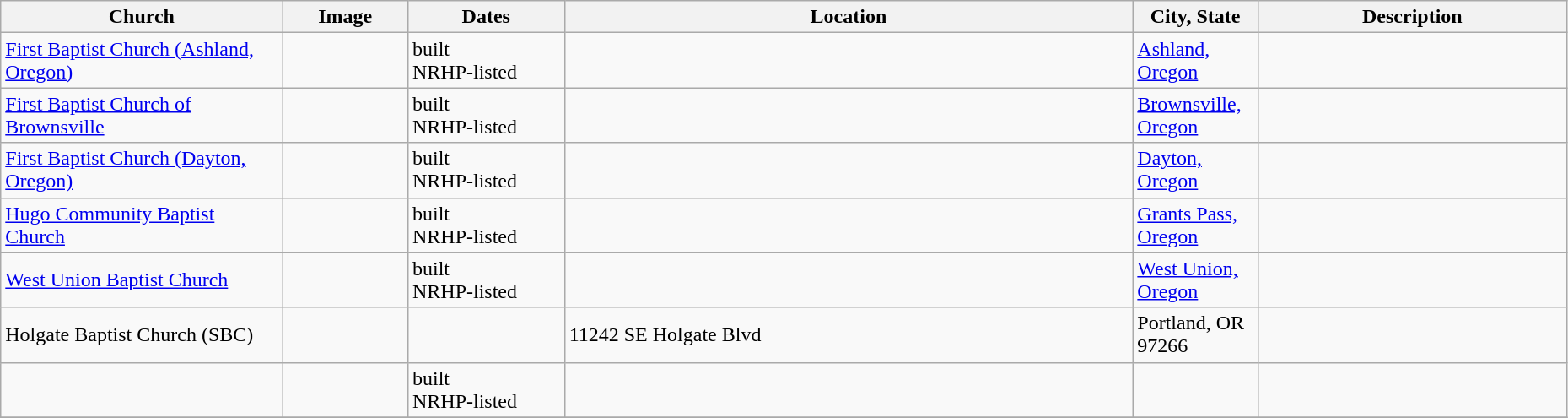<table class="wikitable sortable" style="width:98%">
<tr>
<th width = 18%><strong>Church</strong></th>
<th width = 8% class="unsortable"><strong>Image</strong></th>
<th width = 10%><strong>Dates</strong></th>
<th><strong>Location</strong></th>
<th width = 8%><strong>City, State</strong></th>
<th class="unsortable"><strong>Description</strong></th>
</tr>
<tr ->
<td><a href='#'>First Baptist Church (Ashland, Oregon)</a></td>
<td></td>
<td>built<br> NRHP-listed</td>
<td></td>
<td><a href='#'>Ashland, Oregon</a></td>
<td></td>
</tr>
<tr ->
<td><a href='#'>First Baptist Church of Brownsville</a></td>
<td></td>
<td>built<br> NRHP-listed</td>
<td></td>
<td><a href='#'>Brownsville, Oregon</a></td>
<td></td>
</tr>
<tr ->
<td><a href='#'>First Baptist Church (Dayton, Oregon)</a></td>
<td></td>
<td>built<br> NRHP-listed</td>
<td></td>
<td><a href='#'>Dayton, Oregon</a></td>
<td></td>
</tr>
<tr ->
<td><a href='#'>Hugo Community Baptist Church</a></td>
<td></td>
<td>built<br> NRHP-listed</td>
<td></td>
<td><a href='#'>Grants Pass, Oregon</a></td>
<td></td>
</tr>
<tr ->
<td><a href='#'>West Union Baptist Church</a></td>
<td></td>
<td>built<br> NRHP-listed</td>
<td></td>
<td><a href='#'>West Union, Oregon</a></td>
<td></td>
</tr>
<tr>
<td>Holgate Baptist Church (SBC)</td>
<td></td>
<td></td>
<td>11242 SE Holgate Blvd</td>
<td>Portland, OR 97266</td>
<td></td>
</tr>
<tr ->
<td></td>
<td></td>
<td>built<br> NRHP-listed</td>
<td></td>
<td></td>
<td></td>
</tr>
<tr ->
</tr>
</table>
